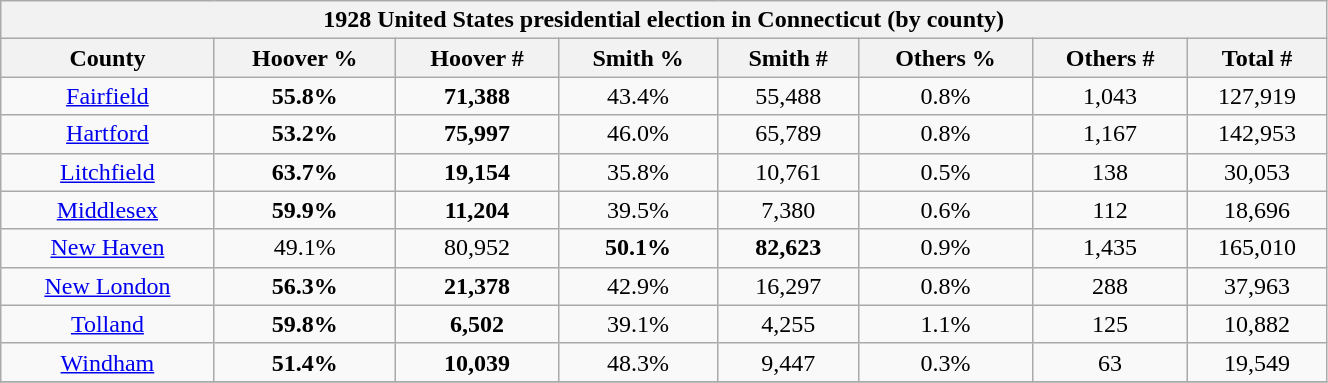<table width="70%" class="wikitable sortable">
<tr>
<th colspan="8">1928 United States presidential election in Connecticut (by county) </th>
</tr>
<tr>
<th>County</th>
<th data-sort-type="number">Hoover %</th>
<th data-sort-type="number">Hoover #</th>
<th data-sort-type="number">Smith %</th>
<th data-sort-type="number">Smith #</th>
<th data-sort-type="number">Others %</th>
<th data-sort-type="number">Others #</th>
<th data-sort-type="number">Total #</th>
</tr>
<tr>
<td align="center" ><a href='#'>Fairfield</a></td>
<td align="center"><strong>55.8%</strong></td>
<td align="center"><strong>71,388</strong></td>
<td align="center">43.4%</td>
<td align="center">55,488</td>
<td align="center">0.8%</td>
<td align="center">1,043</td>
<td align="center">127,919</td>
</tr>
<tr>
<td align="center" ><a href='#'>Hartford</a></td>
<td align="center"><strong>53.2%</strong></td>
<td align="center"><strong>75,997</strong></td>
<td align="center">46.0%</td>
<td align="center">65,789</td>
<td align="center">0.8%</td>
<td align="center">1,167</td>
<td align="center">142,953</td>
</tr>
<tr>
<td align="center" ><a href='#'>Litchfield</a></td>
<td align="center"><strong>63.7%</strong></td>
<td align="center"><strong>19,154</strong></td>
<td align="center">35.8%</td>
<td align="center">10,761</td>
<td align="center">0.5%</td>
<td align="center">138</td>
<td align="center">30,053</td>
</tr>
<tr>
<td align="center" ><a href='#'>Middlesex</a></td>
<td align="center"><strong>59.9%</strong></td>
<td align="center"><strong>11,204</strong></td>
<td align="center">39.5%</td>
<td align="center">7,380</td>
<td align="center">0.6%</td>
<td align="center">112</td>
<td align="center">18,696</td>
</tr>
<tr>
<td align="center" ><a href='#'>New Haven</a></td>
<td align="center">49.1%</td>
<td align="center">80,952</td>
<td align="center"><strong>50.1%</strong></td>
<td align="center"><strong>82,623</strong></td>
<td align="center">0.9%</td>
<td align="center">1,435</td>
<td align="center">165,010</td>
</tr>
<tr>
<td align="center" ><a href='#'>New London</a></td>
<td align="center"><strong>56.3%</strong></td>
<td align="center"><strong>21,378</strong></td>
<td align="center">42.9%</td>
<td align="center">16,297</td>
<td align="center">0.8%</td>
<td align="center">288</td>
<td align="center">37,963</td>
</tr>
<tr>
<td align="center" ><a href='#'>Tolland</a></td>
<td align="center"><strong>59.8%</strong></td>
<td align="center"><strong>6,502</strong></td>
<td align="center">39.1%</td>
<td align="center">4,255</td>
<td align="center">1.1%</td>
<td align="center">125</td>
<td align="center">10,882</td>
</tr>
<tr>
<td align="center" ><a href='#'>Windham</a></td>
<td align="center"><strong>51.4%</strong></td>
<td align="center"><strong>10,039</strong></td>
<td align="center">48.3%</td>
<td align="center">9,447</td>
<td align="center">0.3%</td>
<td align="center">63</td>
<td align="center">19,549</td>
</tr>
<tr>
</tr>
</table>
